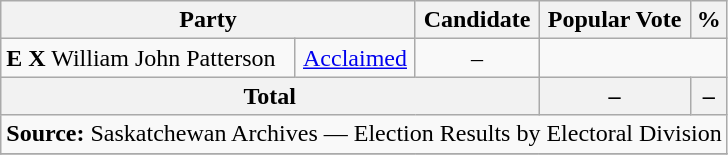<table class="wikitable">
<tr>
<th colspan="2">Party</th>
<th>Candidate</th>
<th>Popular Vote</th>
<th>%</th>
</tr>
<tr>
<td><strong>E</strong> <strong>X</strong> William John Patterson</td>
<td align=center><a href='#'>Acclaimed</a></td>
<td align=center>–</td>
</tr>
<tr>
<th colspan=3>Total</th>
<th>–</th>
<th>–</th>
</tr>
<tr>
<td align="center" colspan=5><strong>Source:</strong> Saskatchewan Archives — Election Results by Electoral Division</td>
</tr>
<tr>
</tr>
</table>
